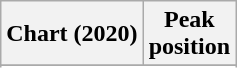<table class="wikitable sortable plainrowheaders" style="text-align:center">
<tr>
<th scope="col">Chart (2020)</th>
<th scope="col">Peak<br>position</th>
</tr>
<tr>
</tr>
<tr>
</tr>
</table>
